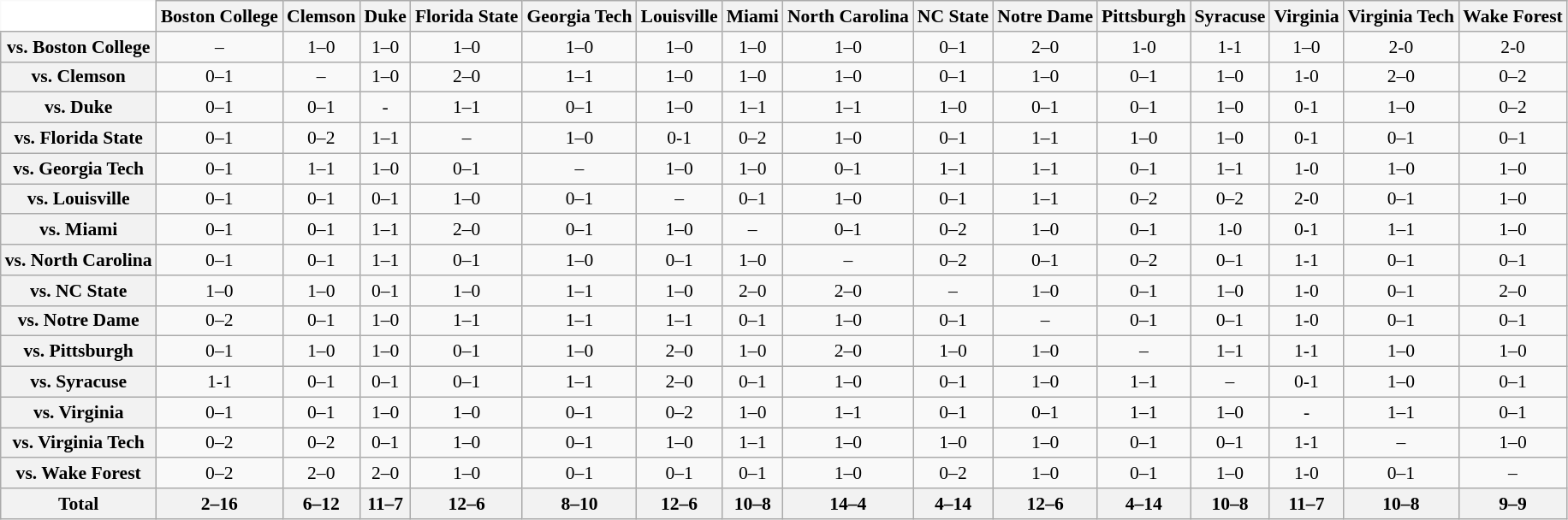<table class="wikitable" style="white-space:nowrap;font-size:90%;">
<tr>
<th colspan=1 style="background:white; border-top-style:hidden; border-left-style:hidden;"   width=75> </th>
<th style=>Boston College</th>
<th style=>Clemson</th>
<th style=>Duke</th>
<th style=>Florida State</th>
<th style=>Georgia Tech</th>
<th style=>Louisville</th>
<th style=>Miami</th>
<th style=>North Carolina</th>
<th style=>NC State</th>
<th style=>Notre Dame</th>
<th style=>Pittsburgh</th>
<th style=>Syracuse</th>
<th style=>Virginia</th>
<th style=>Virginia Tech</th>
<th style=>Wake Forest</th>
</tr>
<tr style="text-align:center;">
<th>vs. Boston College</th>
<td>–</td>
<td>1–0</td>
<td>1–0</td>
<td>1–0</td>
<td>1–0</td>
<td>1–0</td>
<td>1–0</td>
<td>1–0</td>
<td>0–1</td>
<td>2–0</td>
<td>1-0</td>
<td>1-1</td>
<td>1–0</td>
<td>2-0</td>
<td>2-0</td>
</tr>
<tr style="text-align:center;">
<th>vs. Clemson</th>
<td>0–1</td>
<td>–</td>
<td>1–0</td>
<td>2–0</td>
<td>1–1</td>
<td>1–0</td>
<td>1–0</td>
<td>1–0</td>
<td>0–1</td>
<td>1–0</td>
<td>0–1</td>
<td>1–0</td>
<td>1-0</td>
<td>2–0</td>
<td>0–2</td>
</tr>
<tr style="text-align:center;">
<th>vs. Duke</th>
<td>0–1</td>
<td>0–1</td>
<td>-</td>
<td>1–1</td>
<td>0–1</td>
<td>1–0</td>
<td>1–1</td>
<td>1–1</td>
<td>1–0</td>
<td>0–1</td>
<td>0–1</td>
<td>1–0</td>
<td>0-1</td>
<td>1–0</td>
<td>0–2</td>
</tr>
<tr style="text-align:center;">
<th>vs. Florida State</th>
<td>0–1</td>
<td>0–2</td>
<td>1–1</td>
<td>–</td>
<td>1–0</td>
<td>0-1</td>
<td>0–2</td>
<td>1–0</td>
<td>0–1</td>
<td>1–1</td>
<td>1–0</td>
<td>1–0</td>
<td>0-1</td>
<td>0–1</td>
<td>0–1</td>
</tr>
<tr style="text-align:center;">
<th>vs. Georgia Tech</th>
<td>0–1</td>
<td>1–1</td>
<td>1–0</td>
<td>0–1</td>
<td>–</td>
<td>1–0</td>
<td>1–0</td>
<td>0–1</td>
<td>1–1</td>
<td>1–1</td>
<td>0–1</td>
<td>1–1</td>
<td>1-0</td>
<td>1–0</td>
<td>1–0</td>
</tr>
<tr style="text-align:center;">
<th>vs. Louisville</th>
<td>0–1</td>
<td>0–1</td>
<td>0–1</td>
<td>1–0</td>
<td>0–1</td>
<td>–</td>
<td>0–1</td>
<td>1–0</td>
<td>0–1</td>
<td>1–1</td>
<td>0–2</td>
<td>0–2</td>
<td>2-0</td>
<td>0–1</td>
<td>1–0</td>
</tr>
<tr style="text-align:center;">
<th>vs. Miami</th>
<td>0–1</td>
<td>0–1</td>
<td>1–1</td>
<td>2–0</td>
<td>0–1</td>
<td>1–0</td>
<td>–</td>
<td>0–1</td>
<td>0–2</td>
<td>1–0</td>
<td>0–1</td>
<td>1-0</td>
<td>0-1</td>
<td>1–1</td>
<td>1–0</td>
</tr>
<tr style="text-align:center;">
<th>vs. North Carolina</th>
<td>0–1</td>
<td>0–1</td>
<td>1–1</td>
<td>0–1</td>
<td>1–0</td>
<td>0–1</td>
<td>1–0</td>
<td>–</td>
<td>0–2</td>
<td>0–1</td>
<td>0–2</td>
<td>0–1</td>
<td>1-1</td>
<td>0–1</td>
<td>0–1</td>
</tr>
<tr style="text-align:center;">
<th>vs. NC State</th>
<td>1–0</td>
<td>1–0</td>
<td>0–1</td>
<td>1–0</td>
<td>1–1</td>
<td>1–0</td>
<td>2–0</td>
<td>2–0</td>
<td>–</td>
<td>1–0</td>
<td>0–1</td>
<td>1–0</td>
<td>1-0</td>
<td>0–1</td>
<td>2–0</td>
</tr>
<tr style="text-align:center;">
<th>vs. Notre Dame</th>
<td>0–2</td>
<td>0–1</td>
<td>1–0</td>
<td>1–1</td>
<td>1–1</td>
<td>1–1</td>
<td>0–1</td>
<td>1–0</td>
<td>0–1</td>
<td>–</td>
<td>0–1</td>
<td>0–1</td>
<td>1-0</td>
<td>0–1</td>
<td>0–1</td>
</tr>
<tr style="text-align:center;">
<th>vs. Pittsburgh</th>
<td>0–1</td>
<td>1–0</td>
<td>1–0</td>
<td>0–1</td>
<td>1–0</td>
<td>2–0</td>
<td>1–0</td>
<td>2–0</td>
<td>1–0</td>
<td>1–0</td>
<td>–</td>
<td>1–1</td>
<td>1-1</td>
<td>1–0</td>
<td>1–0</td>
</tr>
<tr style="text-align:center;">
<th>vs. Syracuse</th>
<td>1-1</td>
<td>0–1</td>
<td>0–1</td>
<td>0–1</td>
<td>1–1</td>
<td>2–0</td>
<td>0–1</td>
<td>1–0</td>
<td>0–1</td>
<td>1–0</td>
<td>1–1</td>
<td>–</td>
<td>0-1</td>
<td>1–0</td>
<td>0–1</td>
</tr>
<tr style="text-align:center;">
<th>vs. Virginia</th>
<td>0–1</td>
<td>0–1</td>
<td>1–0</td>
<td>1–0</td>
<td>0–1</td>
<td>0–2</td>
<td>1–0</td>
<td>1–1</td>
<td>0–1</td>
<td>0–1</td>
<td>1–1</td>
<td>1–0</td>
<td>-</td>
<td>1–1</td>
<td>0–1</td>
</tr>
<tr style="text-align:center;">
<th>vs. Virginia Tech</th>
<td>0–2</td>
<td>0–2</td>
<td>0–1</td>
<td>1–0</td>
<td>0–1</td>
<td>1–0</td>
<td>1–1</td>
<td>1–0</td>
<td>1–0</td>
<td>1–0</td>
<td>0–1</td>
<td>0–1</td>
<td>1-1</td>
<td>–</td>
<td>1–0</td>
</tr>
<tr style="text-align:center;">
<th>vs. Wake Forest</th>
<td>0–2</td>
<td>2–0</td>
<td>2–0</td>
<td>1–0</td>
<td>0–1</td>
<td>0–1</td>
<td>0–1</td>
<td>1–0</td>
<td>0–2</td>
<td>1–0</td>
<td>0–1</td>
<td>1–0</td>
<td>1-0</td>
<td>0–1</td>
<td>–<br></td>
</tr>
<tr style="text-align:center;">
<th>Total</th>
<th>2–16</th>
<th>6–12</th>
<th>11–7</th>
<th>12–6</th>
<th>8–10</th>
<th>12–6</th>
<th>10–8</th>
<th>14–4</th>
<th>4–14</th>
<th>12–6</th>
<th>4–14</th>
<th>10–8</th>
<th>11–7</th>
<th>10–8</th>
<th>9–9</th>
</tr>
</table>
